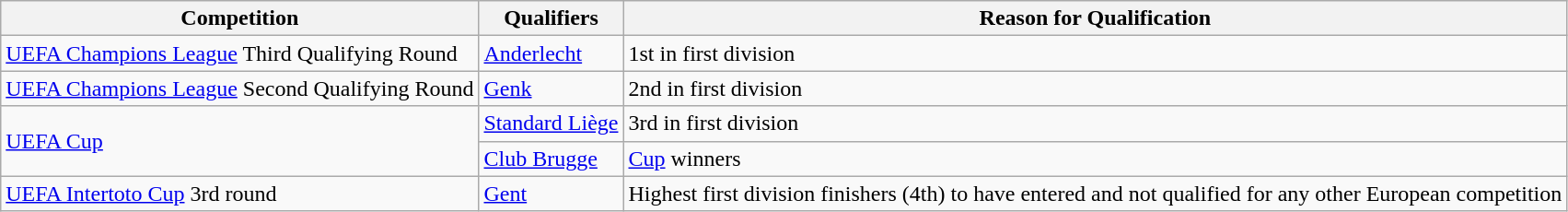<table class="wikitable">
<tr>
<th>Competition</th>
<th>Qualifiers</th>
<th>Reason for Qualification</th>
</tr>
<tr>
<td><a href='#'>UEFA Champions League</a> Third Qualifying Round</td>
<td><a href='#'>Anderlecht</a></td>
<td>1st in first division</td>
</tr>
<tr>
<td><a href='#'>UEFA Champions League</a> Second Qualifying Round</td>
<td><a href='#'>Genk</a></td>
<td>2nd in first division</td>
</tr>
<tr>
<td rowspan="2"><a href='#'>UEFA Cup</a></td>
<td><a href='#'>Standard Liège</a></td>
<td>3rd in first division</td>
</tr>
<tr>
<td><a href='#'>Club Brugge</a></td>
<td><a href='#'>Cup</a> winners</td>
</tr>
<tr>
<td><a href='#'>UEFA Intertoto Cup</a> 3rd round</td>
<td><a href='#'>Gent</a></td>
<td>Highest first division finishers (4th) to have entered and not qualified for any other European competition</td>
</tr>
</table>
